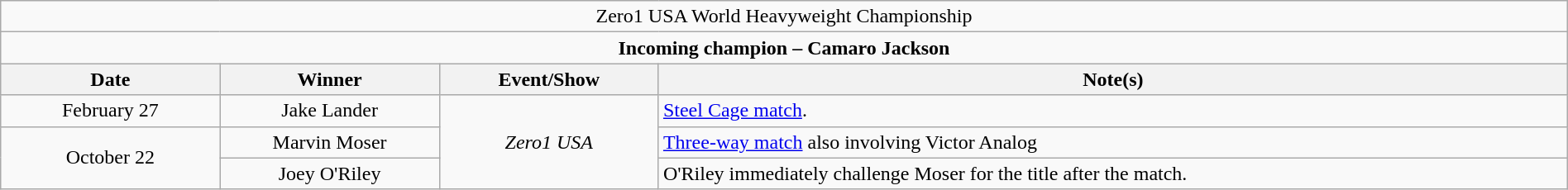<table class="wikitable" style="text-align:center; width:100%;">
<tr>
<td colspan="4" style="text-align: center;">Zero1 USA World Heavyweight Championship</td>
</tr>
<tr>
<td colspan="4" style="text-align: center;"><strong>Incoming champion – Camaro Jackson</strong></td>
</tr>
<tr>
<th width=14%>Date</th>
<th width=14%>Winner</th>
<th width=14%>Event/Show</th>
<th width=58%>Note(s)</th>
</tr>
<tr>
<td>February 27</td>
<td>Jake Lander</td>
<td rowspan=3><em>Zero1 USA</em></td>
<td align=left><a href='#'>Steel Cage match</a>.</td>
</tr>
<tr>
<td rowspan=2>October 22</td>
<td>Marvin Moser</td>
<td align=left><a href='#'>Three-way match</a> also involving Victor Analog</td>
</tr>
<tr>
<td>Joey O'Riley</td>
<td align=left>O'Riley immediately challenge Moser for the title after the match.</td>
</tr>
</table>
